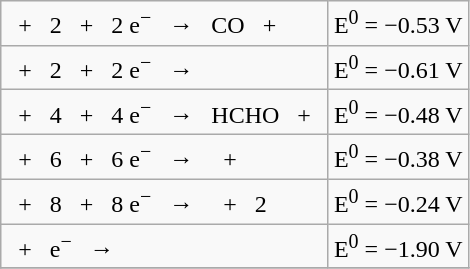<table class="wikitable">
<tr>
<td>   +   2    +   2 e<sup>−</sup>   →   CO   +   </td>
<td>E<sup>0</sup> = −0.53 V</td>
</tr>
<tr>
<td>   +   2    +   2 e<sup>−</sup>   →   </td>
<td>E<sup>0</sup> = −0.61 V</td>
</tr>
<tr>
<td>   +   4    +   4 e<sup>−</sup>   →   HCHO   +   </td>
<td>E<sup>0</sup> = −0.48 V</td>
</tr>
<tr>
<td>   +   6    +   6 e<sup>−</sup>   →      +   </td>
<td>E<sup>0</sup> = −0.38 V</td>
</tr>
<tr>
<td>   +   8    +   8 e<sup>−</sup>   →       +   2 </td>
<td>E<sup>0</sup> = −0.24 V</td>
</tr>
<tr>
<td>   +   e<sup>−</sup>   →   </td>
<td>E<sup>0</sup> = −1.90 V</td>
</tr>
<tr>
</tr>
</table>
